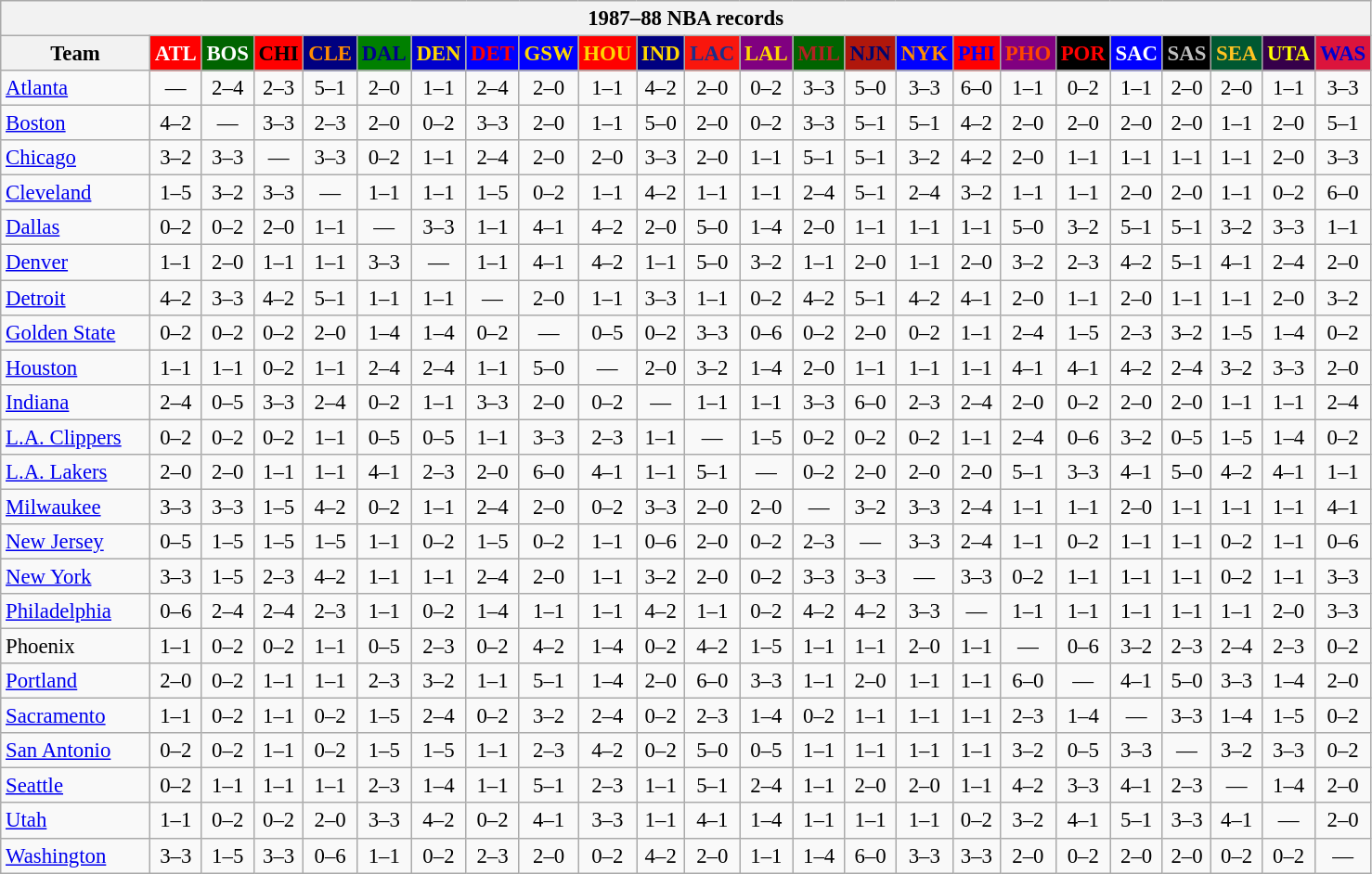<table class="wikitable" style="font-size:95%; text-align:center;">
<tr>
<th colspan=24>1987–88 NBA records</th>
</tr>
<tr>
<th width=100>Team</th>
<th style="background:#FF0000;color:#FFFFFF;width=35">ATL</th>
<th style="background:#006400;color:#FFFFFF;width=35">BOS</th>
<th style="background:#FF0000;color:#000000;width=35">CHI</th>
<th style="background:#000080;color:#FF8C00;width=35">CLE</th>
<th style="background:#008000;color:#00008B;width=35">DAL</th>
<th style="background:#0000CD;color:#FFD700;width=35">DEN</th>
<th style="background:#0000FF;color:#FF0000;width=35">DET</th>
<th style="background:#0000FF;color:#FFD700;width=35">GSW</th>
<th style="background:#FF0000;color:#FFD700;width=35">HOU</th>
<th style="background:#000080;color:#FFD700;width=35">IND</th>
<th style="background:#F9160D;color:#1A2E8B;width=35">LAC</th>
<th style="background:#800080;color:#FFD700;width=35">LAL</th>
<th style="background:#006400;color:#B22222;width=35">MIL</th>
<th style="background:#B0170C;color:#00056D;width=35">NJN</th>
<th style="background:#0000FF;color:#FF8C00;width=35">NYK</th>
<th style="background:#FF0000;color:#0000FF;width=35">PHI</th>
<th style="background:#800080;color:#FF4500;width=35">PHO</th>
<th style="background:#000000;color:#FF0000;width=35">POR</th>
<th style="background:#0000FF;color:#FFFFFF;width=35">SAC</th>
<th style="background:#000000;color:#C0C0C0;width=35">SAS</th>
<th style="background:#005831;color:#FFC322;width=35">SEA</th>
<th style="background:#36004A;color:#FFFF00;width=35">UTA</th>
<th style="background:#DC143C;color:#0000CD;width=35">WAS</th>
</tr>
<tr>
<td style="text-align:left;"><a href='#'>Atlanta</a></td>
<td>—</td>
<td>2–4</td>
<td>2–3</td>
<td>5–1</td>
<td>2–0</td>
<td>1–1</td>
<td>2–4</td>
<td>2–0</td>
<td>1–1</td>
<td>4–2</td>
<td>2–0</td>
<td>0–2</td>
<td>3–3</td>
<td>5–0</td>
<td>3–3</td>
<td>6–0</td>
<td>1–1</td>
<td>0–2</td>
<td>1–1</td>
<td>2–0</td>
<td>2–0</td>
<td>1–1</td>
<td>3–3</td>
</tr>
<tr>
<td style="text-align:left;"><a href='#'>Boston</a></td>
<td>4–2</td>
<td>—</td>
<td>3–3</td>
<td>2–3</td>
<td>2–0</td>
<td>0–2</td>
<td>3–3</td>
<td>2–0</td>
<td>1–1</td>
<td>5–0</td>
<td>2–0</td>
<td>0–2</td>
<td>3–3</td>
<td>5–1</td>
<td>5–1</td>
<td>4–2</td>
<td>2–0</td>
<td>2–0</td>
<td>2–0</td>
<td>2–0</td>
<td>1–1</td>
<td>2–0</td>
<td>5–1</td>
</tr>
<tr>
<td style="text-align:left;"><a href='#'>Chicago</a></td>
<td>3–2</td>
<td>3–3</td>
<td>—</td>
<td>3–3</td>
<td>0–2</td>
<td>1–1</td>
<td>2–4</td>
<td>2–0</td>
<td>2–0</td>
<td>3–3</td>
<td>2–0</td>
<td>1–1</td>
<td>5–1</td>
<td>5–1</td>
<td>3–2</td>
<td>4–2</td>
<td>2–0</td>
<td>1–1</td>
<td>1–1</td>
<td>1–1</td>
<td>1–1</td>
<td>2–0</td>
<td>3–3</td>
</tr>
<tr>
<td style="text-align:left;"><a href='#'>Cleveland</a></td>
<td>1–5</td>
<td>3–2</td>
<td>3–3</td>
<td>—</td>
<td>1–1</td>
<td>1–1</td>
<td>1–5</td>
<td>0–2</td>
<td>1–1</td>
<td>4–2</td>
<td>1–1</td>
<td>1–1</td>
<td>2–4</td>
<td>5–1</td>
<td>2–4</td>
<td>3–2</td>
<td>1–1</td>
<td>1–1</td>
<td>2–0</td>
<td>2–0</td>
<td>1–1</td>
<td>0–2</td>
<td>6–0</td>
</tr>
<tr>
<td style="text-align:left;"><a href='#'>Dallas</a></td>
<td>0–2</td>
<td>0–2</td>
<td>2–0</td>
<td>1–1</td>
<td>—</td>
<td>3–3</td>
<td>1–1</td>
<td>4–1</td>
<td>4–2</td>
<td>2–0</td>
<td>5–0</td>
<td>1–4</td>
<td>2–0</td>
<td>1–1</td>
<td>1–1</td>
<td>1–1</td>
<td>5–0</td>
<td>3–2</td>
<td>5–1</td>
<td>5–1</td>
<td>3–2</td>
<td>3–3</td>
<td>1–1</td>
</tr>
<tr>
<td style="text-align:left;"><a href='#'>Denver</a></td>
<td>1–1</td>
<td>2–0</td>
<td>1–1</td>
<td>1–1</td>
<td>3–3</td>
<td>—</td>
<td>1–1</td>
<td>4–1</td>
<td>4–2</td>
<td>1–1</td>
<td>5–0</td>
<td>3–2</td>
<td>1–1</td>
<td>2–0</td>
<td>1–1</td>
<td>2–0</td>
<td>3–2</td>
<td>2–3</td>
<td>4–2</td>
<td>5–1</td>
<td>4–1</td>
<td>2–4</td>
<td>2–0</td>
</tr>
<tr>
<td style="text-align:left;"><a href='#'>Detroit</a></td>
<td>4–2</td>
<td>3–3</td>
<td>4–2</td>
<td>5–1</td>
<td>1–1</td>
<td>1–1</td>
<td>—</td>
<td>2–0</td>
<td>1–1</td>
<td>3–3</td>
<td>1–1</td>
<td>0–2</td>
<td>4–2</td>
<td>5–1</td>
<td>4–2</td>
<td>4–1</td>
<td>2–0</td>
<td>1–1</td>
<td>2–0</td>
<td>1–1</td>
<td>1–1</td>
<td>2–0</td>
<td>3–2</td>
</tr>
<tr>
<td style="text-align:left;"><a href='#'>Golden State</a></td>
<td>0–2</td>
<td>0–2</td>
<td>0–2</td>
<td>2–0</td>
<td>1–4</td>
<td>1–4</td>
<td>0–2</td>
<td>—</td>
<td>0–5</td>
<td>0–2</td>
<td>3–3</td>
<td>0–6</td>
<td>0–2</td>
<td>2–0</td>
<td>0–2</td>
<td>1–1</td>
<td>2–4</td>
<td>1–5</td>
<td>2–3</td>
<td>3–2</td>
<td>1–5</td>
<td>1–4</td>
<td>0–2</td>
</tr>
<tr>
<td style="text-align:left;"><a href='#'>Houston</a></td>
<td>1–1</td>
<td>1–1</td>
<td>0–2</td>
<td>1–1</td>
<td>2–4</td>
<td>2–4</td>
<td>1–1</td>
<td>5–0</td>
<td>—</td>
<td>2–0</td>
<td>3–2</td>
<td>1–4</td>
<td>2–0</td>
<td>1–1</td>
<td>1–1</td>
<td>1–1</td>
<td>4–1</td>
<td>4–1</td>
<td>4–2</td>
<td>2–4</td>
<td>3–2</td>
<td>3–3</td>
<td>2–0</td>
</tr>
<tr>
<td style="text-align:left;"><a href='#'>Indiana</a></td>
<td>2–4</td>
<td>0–5</td>
<td>3–3</td>
<td>2–4</td>
<td>0–2</td>
<td>1–1</td>
<td>3–3</td>
<td>2–0</td>
<td>0–2</td>
<td>—</td>
<td>1–1</td>
<td>1–1</td>
<td>3–3</td>
<td>6–0</td>
<td>2–3</td>
<td>2–4</td>
<td>2–0</td>
<td>0–2</td>
<td>2–0</td>
<td>2–0</td>
<td>1–1</td>
<td>1–1</td>
<td>2–4</td>
</tr>
<tr>
<td style="text-align:left;"><a href='#'>L.A. Clippers</a></td>
<td>0–2</td>
<td>0–2</td>
<td>0–2</td>
<td>1–1</td>
<td>0–5</td>
<td>0–5</td>
<td>1–1</td>
<td>3–3</td>
<td>2–3</td>
<td>1–1</td>
<td>—</td>
<td>1–5</td>
<td>0–2</td>
<td>0–2</td>
<td>0–2</td>
<td>1–1</td>
<td>2–4</td>
<td>0–6</td>
<td>3–2</td>
<td>0–5</td>
<td>1–5</td>
<td>1–4</td>
<td>0–2</td>
</tr>
<tr>
<td style="text-align:left;"><a href='#'>L.A. Lakers</a></td>
<td>2–0</td>
<td>2–0</td>
<td>1–1</td>
<td>1–1</td>
<td>4–1</td>
<td>2–3</td>
<td>2–0</td>
<td>6–0</td>
<td>4–1</td>
<td>1–1</td>
<td>5–1</td>
<td>—</td>
<td>0–2</td>
<td>2–0</td>
<td>2–0</td>
<td>2–0</td>
<td>5–1</td>
<td>3–3</td>
<td>4–1</td>
<td>5–0</td>
<td>4–2</td>
<td>4–1</td>
<td>1–1</td>
</tr>
<tr>
<td style="text-align:left;"><a href='#'>Milwaukee</a></td>
<td>3–3</td>
<td>3–3</td>
<td>1–5</td>
<td>4–2</td>
<td>0–2</td>
<td>1–1</td>
<td>2–4</td>
<td>2–0</td>
<td>0–2</td>
<td>3–3</td>
<td>2–0</td>
<td>2–0</td>
<td>—</td>
<td>3–2</td>
<td>3–3</td>
<td>2–4</td>
<td>1–1</td>
<td>1–1</td>
<td>2–0</td>
<td>1–1</td>
<td>1–1</td>
<td>1–1</td>
<td>4–1</td>
</tr>
<tr>
<td style="text-align:left;"><a href='#'>New Jersey</a></td>
<td>0–5</td>
<td>1–5</td>
<td>1–5</td>
<td>1–5</td>
<td>1–1</td>
<td>0–2</td>
<td>1–5</td>
<td>0–2</td>
<td>1–1</td>
<td>0–6</td>
<td>2–0</td>
<td>0–2</td>
<td>2–3</td>
<td>—</td>
<td>3–3</td>
<td>2–4</td>
<td>1–1</td>
<td>0–2</td>
<td>1–1</td>
<td>1–1</td>
<td>0–2</td>
<td>1–1</td>
<td>0–6</td>
</tr>
<tr>
<td style="text-align:left;"><a href='#'>New York</a></td>
<td>3–3</td>
<td>1–5</td>
<td>2–3</td>
<td>4–2</td>
<td>1–1</td>
<td>1–1</td>
<td>2–4</td>
<td>2–0</td>
<td>1–1</td>
<td>3–2</td>
<td>2–0</td>
<td>0–2</td>
<td>3–3</td>
<td>3–3</td>
<td>—</td>
<td>3–3</td>
<td>0–2</td>
<td>1–1</td>
<td>1–1</td>
<td>1–1</td>
<td>0–2</td>
<td>1–1</td>
<td>3–3</td>
</tr>
<tr>
<td style="text-align:left;"><a href='#'>Philadelphia</a></td>
<td>0–6</td>
<td>2–4</td>
<td>2–4</td>
<td>2–3</td>
<td>1–1</td>
<td>0–2</td>
<td>1–4</td>
<td>1–1</td>
<td>1–1</td>
<td>4–2</td>
<td>1–1</td>
<td>0–2</td>
<td>4–2</td>
<td>4–2</td>
<td>3–3</td>
<td>—</td>
<td>1–1</td>
<td>1–1</td>
<td>1–1</td>
<td>1–1</td>
<td>1–1</td>
<td>2–0</td>
<td>3–3</td>
</tr>
<tr>
<td style="text-align:left;">Phoenix</td>
<td>1–1</td>
<td>0–2</td>
<td>0–2</td>
<td>1–1</td>
<td>0–5</td>
<td>2–3</td>
<td>0–2</td>
<td>4–2</td>
<td>1–4</td>
<td>0–2</td>
<td>4–2</td>
<td>1–5</td>
<td>1–1</td>
<td>1–1</td>
<td>2–0</td>
<td>1–1</td>
<td>—</td>
<td>0–6</td>
<td>3–2</td>
<td>2–3</td>
<td>2–4</td>
<td>2–3</td>
<td>0–2</td>
</tr>
<tr>
<td style="text-align:left;"><a href='#'>Portland</a></td>
<td>2–0</td>
<td>0–2</td>
<td>1–1</td>
<td>1–1</td>
<td>2–3</td>
<td>3–2</td>
<td>1–1</td>
<td>5–1</td>
<td>1–4</td>
<td>2–0</td>
<td>6–0</td>
<td>3–3</td>
<td>1–1</td>
<td>2–0</td>
<td>1–1</td>
<td>1–1</td>
<td>6–0</td>
<td>—</td>
<td>4–1</td>
<td>5–0</td>
<td>3–3</td>
<td>1–4</td>
<td>2–0</td>
</tr>
<tr>
<td style="text-align:left;"><a href='#'>Sacramento</a></td>
<td>1–1</td>
<td>0–2</td>
<td>1–1</td>
<td>0–2</td>
<td>1–5</td>
<td>2–4</td>
<td>0–2</td>
<td>3–2</td>
<td>2–4</td>
<td>0–2</td>
<td>2–3</td>
<td>1–4</td>
<td>0–2</td>
<td>1–1</td>
<td>1–1</td>
<td>1–1</td>
<td>2–3</td>
<td>1–4</td>
<td>—</td>
<td>3–3</td>
<td>1–4</td>
<td>1–5</td>
<td>0–2</td>
</tr>
<tr>
<td style="text-align:left;"><a href='#'>San Antonio</a></td>
<td>0–2</td>
<td>0–2</td>
<td>1–1</td>
<td>0–2</td>
<td>1–5</td>
<td>1–5</td>
<td>1–1</td>
<td>2–3</td>
<td>4–2</td>
<td>0–2</td>
<td>5–0</td>
<td>0–5</td>
<td>1–1</td>
<td>1–1</td>
<td>1–1</td>
<td>1–1</td>
<td>3–2</td>
<td>0–5</td>
<td>3–3</td>
<td>—</td>
<td>3–2</td>
<td>3–3</td>
<td>0–2</td>
</tr>
<tr>
<td style="text-align:left;"><a href='#'>Seattle</a></td>
<td>0–2</td>
<td>1–1</td>
<td>1–1</td>
<td>1–1</td>
<td>2–3</td>
<td>1–4</td>
<td>1–1</td>
<td>5–1</td>
<td>2–3</td>
<td>1–1</td>
<td>5–1</td>
<td>2–4</td>
<td>1–1</td>
<td>2–0</td>
<td>2–0</td>
<td>1–1</td>
<td>4–2</td>
<td>3–3</td>
<td>4–1</td>
<td>2–3</td>
<td>—</td>
<td>1–4</td>
<td>2–0</td>
</tr>
<tr>
<td style="text-align:left;"><a href='#'>Utah</a></td>
<td>1–1</td>
<td>0–2</td>
<td>0–2</td>
<td>2–0</td>
<td>3–3</td>
<td>4–2</td>
<td>0–2</td>
<td>4–1</td>
<td>3–3</td>
<td>1–1</td>
<td>4–1</td>
<td>1–4</td>
<td>1–1</td>
<td>1–1</td>
<td>1–1</td>
<td>0–2</td>
<td>3–2</td>
<td>4–1</td>
<td>5–1</td>
<td>3–3</td>
<td>4–1</td>
<td>—</td>
<td>2–0</td>
</tr>
<tr>
<td style="text-align:left;"><a href='#'>Washington</a></td>
<td>3–3</td>
<td>1–5</td>
<td>3–3</td>
<td>0–6</td>
<td>1–1</td>
<td>0–2</td>
<td>2–3</td>
<td>2–0</td>
<td>0–2</td>
<td>4–2</td>
<td>2–0</td>
<td>1–1</td>
<td>1–4</td>
<td>6–0</td>
<td>3–3</td>
<td>3–3</td>
<td>2–0</td>
<td>0–2</td>
<td>2–0</td>
<td>2–0</td>
<td>0–2</td>
<td>0–2</td>
<td>—</td>
</tr>
</table>
